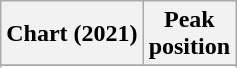<table class="wikitable sortable plainrowheaders">
<tr>
<th scope="col">Chart (2021)</th>
<th scope="col">Peak<br>position</th>
</tr>
<tr>
</tr>
<tr>
</tr>
<tr>
</tr>
</table>
